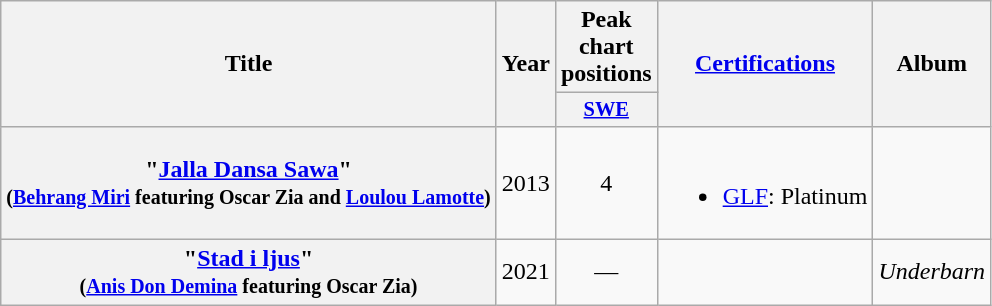<table class="wikitable plainrowheaders" style="text-align:center;">
<tr>
<th scope="col" rowspan="2">Title</th>
<th scope="col" rowspan="2">Year</th>
<th scope="col" colspan="1">Peak chart positions</th>
<th scope="col" rowspan="2"><a href='#'>Certifications</a></th>
<th scope="col" rowspan="2">Album</th>
</tr>
<tr>
<th scope="col" style="width:3em;font-size:85%;"><a href='#'>SWE</a><br></th>
</tr>
<tr>
<th scope="row">"<a href='#'>Jalla Dansa Sawa</a>" <br><small>(<a href='#'>Behrang Miri</a> featuring Oscar Zia and <a href='#'>Loulou Lamotte</a>)</small></th>
<td>2013</td>
<td>4</td>
<td><br><ul><li><a href='#'>GLF</a>: Platinum</li></ul></td>
<td></td>
</tr>
<tr>
<th scope="row">"<a href='#'>Stad i ljus</a>" <br><small>(<a href='#'>Anis Don Demina</a> featuring Oscar Zia)</small></th>
<td>2021</td>
<td>—</td>
<td></td>
<td><em>Underbarn</em></td>
</tr>
</table>
